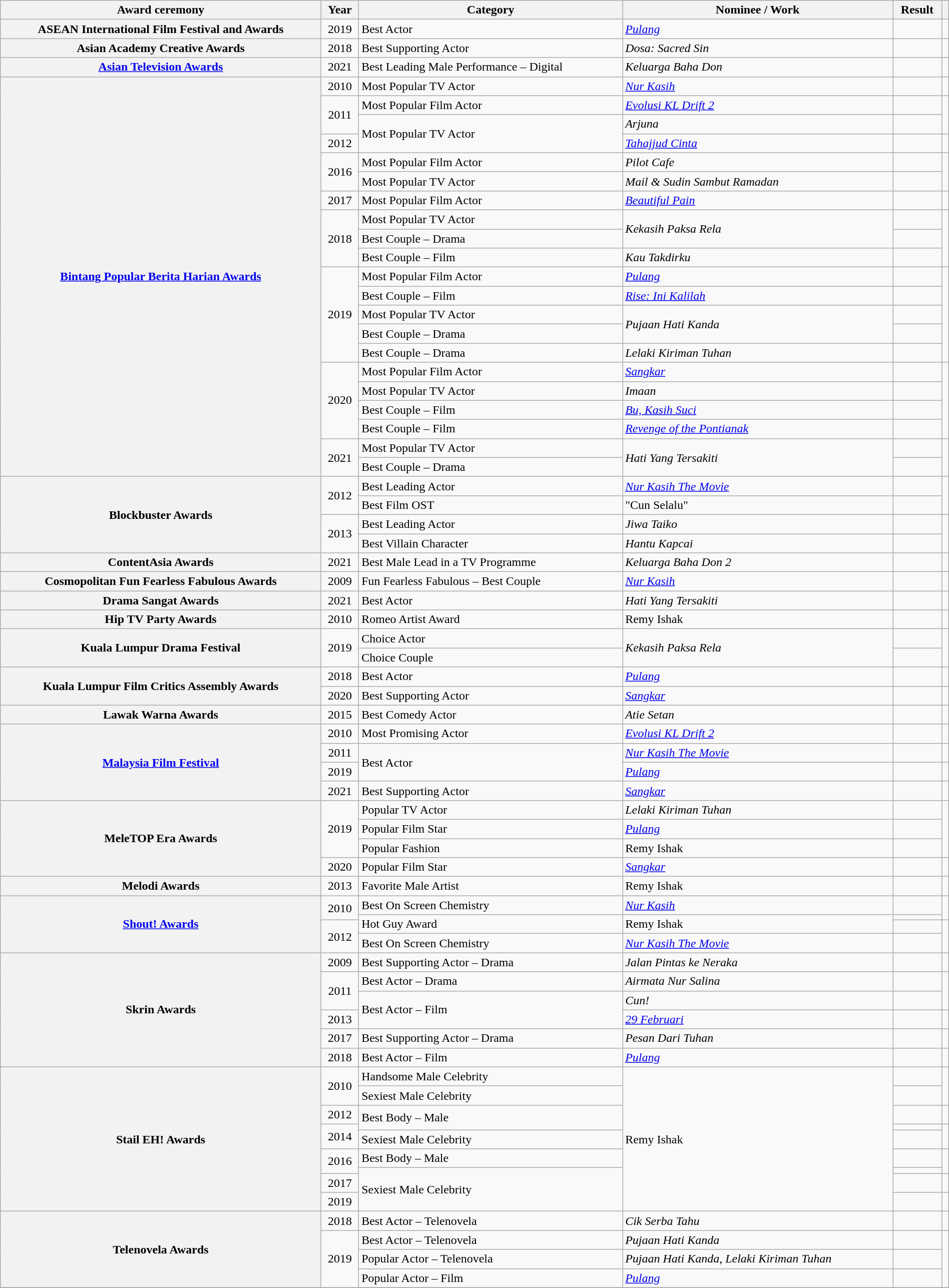<table class="wikitable sortable plainrowheaders" style="width:100%">
<tr>
<th scope="col">Award ceremony</th>
<th scope="col">Year</th>
<th scope="col">Category</th>
<th scope="col">Nominee / Work</th>
<th scope="col">Result</th>
<th scope="col"></th>
</tr>
<tr>
<th scope="row" rowspan="1">ASEAN International Film Festival and Awards</th>
<td style="text-align:center">2019</td>
<td>Best Actor</td>
<td><a href='#'><em>Pulang</em></a></td>
<td></td>
<td style="text-align:center"></td>
</tr>
<tr>
<th scope="row" rowspan="1">Asian Academy Creative Awards</th>
<td style="text-align:center">2018</td>
<td>Best Supporting Actor</td>
<td><em>Dosa: Sacred Sin</em></td>
<td></td>
<td style="text-align:center"></td>
</tr>
<tr>
<th scope="row" rowspan="1"><a href='#'>Asian Television Awards</a></th>
<td style="text-align:center">2021</td>
<td>Best Leading Male Performance – Digital</td>
<td><em>Keluarga Baha Don</em></td>
<td></td>
<td style="text-align:center"></td>
</tr>
<tr>
<th scope="row" rowspan="21"><a href='#'>Bintang Popular Berita Harian Awards</a></th>
<td style="text-align:center">2010</td>
<td>Most Popular TV Actor</td>
<td><em><a href='#'>Nur Kasih</a></em></td>
<td></td>
<td style="text-align:center"></td>
</tr>
<tr>
<td rowspan="2" style="text-align:center">2011</td>
<td>Most Popular Film Actor</td>
<td><em><a href='#'>Evolusi KL Drift 2</a></em></td>
<td></td>
<td rowspan="2" style="text-align:center"></td>
</tr>
<tr>
<td rowspan="2">Most Popular TV Actor</td>
<td><em>Arjuna</em></td>
<td></td>
</tr>
<tr>
<td style="text-align:center">2012</td>
<td><a href='#'><em>Tahajjud Cinta</em></a></td>
<td></td>
<td style="text-align:center"></td>
</tr>
<tr>
<td rowspan="2" style="text-align:center">2016</td>
<td>Most Popular Film Actor</td>
<td><em>Pilot Cafe</em></td>
<td></td>
<td rowspan="2" style="text-align:center"></td>
</tr>
<tr>
<td>Most Popular TV Actor</td>
<td><em>Mail & Sudin Sambut Ramadan</em></td>
<td></td>
</tr>
<tr>
<td style="text-align:center">2017</td>
<td>Most Popular Film Actor</td>
<td><a href='#'><em>Beautiful Pain</em></a></td>
<td></td>
<td style="text-align:center"></td>
</tr>
<tr>
<td rowspan="3" style="text-align:center">2018</td>
<td>Most Popular TV Actor</td>
<td rowspan="2"><em>Kekasih Paksa Rela</em></td>
<td></td>
<td rowspan="3" style="text-align:center"></td>
</tr>
<tr>
<td>Best Couple – Drama </td>
<td></td>
</tr>
<tr>
<td>Best Couple – Film </td>
<td><em>Kau Takdirku</em></td>
<td></td>
</tr>
<tr>
<td rowspan="5" style="text-align:center">2019</td>
<td>Most Popular Film Actor</td>
<td><a href='#'><em>Pulang</em></a></td>
<td></td>
<td rowspan="5" style="text-align:center"></td>
</tr>
<tr>
<td>Best Couple – Film </td>
<td><em><a href='#'>Rise: Ini Kalilah</a></em></td>
<td></td>
</tr>
<tr>
<td>Most Popular TV Actor</td>
<td rowspan="2"><em>Pujaan Hati Kanda</em></td>
<td></td>
</tr>
<tr>
<td>Best Couple – Drama </td>
<td></td>
</tr>
<tr>
<td>Best Couple – Drama </td>
<td><em>Lelaki Kiriman Tuhan</em></td>
<td></td>
</tr>
<tr>
<td rowspan="4" style="text-align:center">2020</td>
<td>Most Popular Film Actor</td>
<td><em><a href='#'>Sangkar</a></em></td>
<td></td>
<td rowspan="4" style="text-align:center"></td>
</tr>
<tr>
<td>Most Popular TV Actor</td>
<td><em>Imaan</em></td>
<td></td>
</tr>
<tr>
<td>Best Couple – Film </td>
<td><em><a href='#'>Bu, Kasih Suci</a></em></td>
<td></td>
</tr>
<tr>
<td>Best Couple – Film </td>
<td><em><a href='#'>Revenge of the Pontianak</a></em></td>
<td></td>
</tr>
<tr>
<td rowspan="2" style="text-align:center">2021</td>
<td>Most Popular TV Actor</td>
<td rowspan="2"><em>Hati Yang Tersakiti</em></td>
<td></td>
<td rowspan="2" style="text-align:center"></td>
</tr>
<tr>
<td>Best Couple – Drama </td>
<td></td>
</tr>
<tr>
<th scope="row" rowspan="4">Blockbuster Awards</th>
<td rowspan="2" style="text-align:center">2012</td>
<td>Best Leading Actor</td>
<td><em><a href='#'>Nur Kasih The Movie</a></em></td>
<td></td>
<td rowspan="2" style="text-align:center"></td>
</tr>
<tr>
<td>Best Film OST </td>
<td>"Cun Selalu"</td>
<td></td>
</tr>
<tr>
<td rowspan="2" style="text-align:center">2013</td>
<td>Best Leading Actor</td>
<td><em>Jiwa Taiko</em></td>
<td></td>
<td rowspan="2" style="text-align:center"></td>
</tr>
<tr>
<td>Best Villain Character</td>
<td><em>Hantu Kapcai</em></td>
<td></td>
</tr>
<tr>
<th scope="row" rowspan="1">ContentAsia Awards</th>
<td style="text-align:center">2021</td>
<td>Best Male Lead in a TV Programme</td>
<td><em>Keluarga Baha Don 2</em></td>
<td></td>
<td style="text-align:center"></td>
</tr>
<tr>
<th scope="row" rowspan="1">Cosmopolitan Fun Fearless Fabulous Awards</th>
<td style="text-align:center">2009</td>
<td>Fun Fearless Fabulous – Best Couple </td>
<td><em><a href='#'>Nur Kasih</a></em></td>
<td></td>
<td style="text-align:center"></td>
</tr>
<tr>
<th scope="row" rowspan="1">Drama Sangat Awards</th>
<td style="text-align:center">2021</td>
<td>Best Actor</td>
<td><em>Hati Yang Tersakiti</em></td>
<td></td>
<td style="text-align:center"></td>
</tr>
<tr>
<th scope="row" rowspan="1">Hip TV Party Awards</th>
<td style="text-align:center">2010</td>
<td>Romeo Artist Award</td>
<td>Remy Ishak</td>
<td></td>
<td style="text-align:center"></td>
</tr>
<tr>
<th scope="row" rowspan="2">Kuala Lumpur Drama Festival</th>
<td rowspan="2" style="text-align:center">2019</td>
<td>Choice Actor</td>
<td rowspan="2"><em>Kekasih Paksa Rela</em></td>
<td></td>
<td rowspan="2" style="text-align:center"></td>
</tr>
<tr>
<td>Choice Couple </td>
<td></td>
</tr>
<tr>
<th scope="row" rowspan="2">Kuala Lumpur Film Critics Assembly Awards</th>
<td style="text-align:center">2018</td>
<td>Best Actor</td>
<td><a href='#'><em>Pulang</em></a></td>
<td></td>
<td style="text-align:center"></td>
</tr>
<tr>
<td style="text-align:center">2020</td>
<td>Best Supporting Actor</td>
<td><em><a href='#'>Sangkar</a></em></td>
<td></td>
<td style="text-align:center"></td>
</tr>
<tr>
<th scope="row" rowspan="1">Lawak Warna Awards</th>
<td style="text-align:center">2015</td>
<td>Best Comedy Actor</td>
<td><em>Atie Setan</em></td>
<td></td>
<td style="text-align:center"></td>
</tr>
<tr>
<th scope="row" rowspan="4"><a href='#'>Malaysia Film Festival</a></th>
<td style="text-align:center">2010</td>
<td>Most Promising Actor</td>
<td><em><a href='#'>Evolusi KL Drift 2</a></em></td>
<td></td>
<td style="text-align:center"></td>
</tr>
<tr>
<td style="text-align:center">2011</td>
<td rowspan="2">Best Actor</td>
<td><em><a href='#'>Nur Kasih The Movie</a></em></td>
<td></td>
<td style="text-align:center"></td>
</tr>
<tr>
<td style="text-align:center">2019</td>
<td><a href='#'><em>Pulang</em></a></td>
<td></td>
<td style="text-align:center"></td>
</tr>
<tr>
<td style="text-align:center">2021</td>
<td>Best Supporting Actor</td>
<td><em><a href='#'>Sangkar</a></em></td>
<td></td>
<td style="text-align:center"></td>
</tr>
<tr>
<th scope="row" rowspan="4">MeleTOP Era Awards</th>
<td rowspan="3" style="text-align:center">2019</td>
<td>Popular TV Actor</td>
<td><em>Lelaki Kiriman Tuhan</em></td>
<td></td>
<td rowspan="3" style="text-align:center"></td>
</tr>
<tr>
<td>Popular Film Star</td>
<td><a href='#'><em>Pulang</em></a></td>
<td></td>
</tr>
<tr>
<td>Popular Fashion</td>
<td>Remy Ishak</td>
<td></td>
</tr>
<tr>
<td style="text-align:center">2020</td>
<td>Popular Film Star</td>
<td><em><a href='#'>Sangkar</a></em></td>
<td></td>
<td style="text-align:center"></td>
</tr>
<tr>
<th scope="row" rowspan="1">Melodi Awards</th>
<td style="text-align:center">2013</td>
<td>Favorite Male Artist</td>
<td>Remy Ishak</td>
<td></td>
<td style="text-align:center"></td>
</tr>
<tr>
<th scope="row" rowspan="4"><a href='#'>Shout! Awards</a></th>
<td rowspan="2" style="text-align:center">2010</td>
<td>Best On Screen Chemistry </td>
<td><em><a href='#'>Nur Kasih</a></em></td>
<td></td>
<td rowspan="2" style="text-align:center"></td>
</tr>
<tr>
<td rowspan="2">Hot Guy Award</td>
<td rowspan="2">Remy Ishak</td>
<td></td>
</tr>
<tr>
<td rowspan="2" style="text-align:center">2012</td>
<td></td>
<td rowspan="2" style="text-align:center"></td>
</tr>
<tr>
<td>Best On Screen Chemistry </td>
<td><em><a href='#'>Nur Kasih The Movie</a></em></td>
<td></td>
</tr>
<tr>
<th scope="row" rowspan="6">Skrin Awards</th>
<td style="text-align:center">2009</td>
<td>Best Supporting Actor – Drama</td>
<td><em>Jalan Pintas ke Neraka</em></td>
<td></td>
<td style="text-align:center"></td>
</tr>
<tr>
<td rowspan="2" style="text-align:center">2011</td>
<td>Best Actor – Drama</td>
<td><em>Airmata Nur Salina</em></td>
<td></td>
<td rowspan="2" style="text-align:center"></td>
</tr>
<tr>
<td rowspan="2">Best Actor – Film</td>
<td><em>Cun!</em></td>
<td></td>
</tr>
<tr>
<td style="text-align:center">2013</td>
<td><em><a href='#'>29 Februari</a></em></td>
<td></td>
<td style="text-align:center"></td>
</tr>
<tr>
<td style="text-align:center">2017</td>
<td>Best Supporting Actor – Drama</td>
<td><em>Pesan Dari Tuhan</em></td>
<td></td>
<td style="text-align:center"></td>
</tr>
<tr>
<td style="text-align:center">2018</td>
<td>Best Actor – Film</td>
<td><a href='#'><em>Pulang</em></a></td>
<td></td>
<td style="text-align:center"></td>
</tr>
<tr>
<th scope="row" rowspan="9">Stail EH! Awards</th>
<td rowspan="2" style="text-align:center">2010</td>
<td>Handsome Male Celebrity</td>
<td rowspan="9">Remy Ishak</td>
<td></td>
<td rowspan="2" style="text-align:center"></td>
</tr>
<tr>
<td>Sexiest Male Celebrity</td>
<td></td>
</tr>
<tr>
<td style="text-align:center">2012</td>
<td rowspan="2">Best Body – Male</td>
<td></td>
<td style="text-align:center"></td>
</tr>
<tr>
<td rowspan="2" style="text-align:center">2014</td>
<td></td>
<td rowspan="2" style="text-align:center"></td>
</tr>
<tr>
<td>Sexiest Male Celebrity</td>
<td></td>
</tr>
<tr>
<td rowspan="2" style="text-align:center">2016</td>
<td>Best Body – Male</td>
<td></td>
<td rowspan="2" style="text-align:center"></td>
</tr>
<tr>
<td rowspan="3">Sexiest Male Celebrity</td>
<td></td>
</tr>
<tr>
<td style="text-align:center">2017</td>
<td></td>
<td style="text-align:center"></td>
</tr>
<tr>
<td style="text-align:center">2019</td>
<td></td>
<td style="text-align:center"></td>
</tr>
<tr>
<th scope="row" rowspan="4">Telenovela Awards</th>
<td style="text-align:center">2018</td>
<td>Best Actor – Telenovela</td>
<td><em>Cik Serba Tahu</em></td>
<td></td>
<td style="text-align:center"></td>
</tr>
<tr>
<td rowspan="3" style="text-align:center">2019</td>
<td>Best Actor – Telenovela</td>
<td><em>Pujaan Hati Kanda</em></td>
<td></td>
<td rowspan="3" style="text-align:center"></td>
</tr>
<tr>
<td>Popular Actor – Telenovela</td>
<td><em>Pujaan Hati Kanda</em>, <em>Lelaki Kiriman Tuhan</em></td>
<td></td>
</tr>
<tr>
<td>Popular Actor – Film</td>
<td><a href='#'><em>Pulang</em></a></td>
<td></td>
</tr>
<tr>
</tr>
</table>
